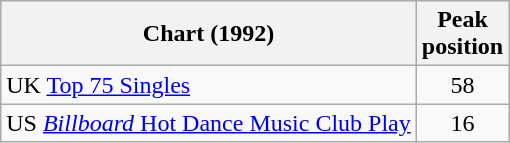<table class="wikitable sortable">
<tr>
<th>Chart (1992)</th>
<th>Peak<br>position</th>
</tr>
<tr>
<td>UK <a href='#'>Top 75 Singles</a></td>
<td align=center>58</td>
</tr>
<tr>
<td>US <a href='#'><em>Billboard</em> Hot Dance Music Club Play</a></td>
<td align=center>16</td>
</tr>
</table>
